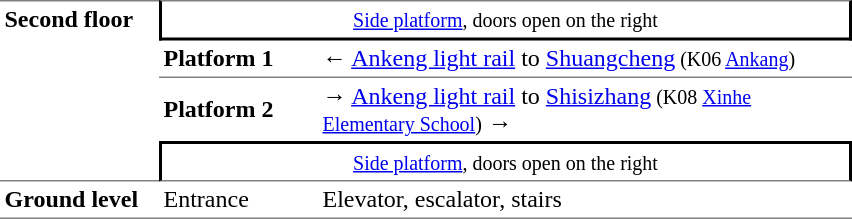<table cellspacing=0 cellpadding=3>
<tr>
<td style="border-top:solid 1px gray;border-bottom:solid 1px gray;" width=100 rowspan=4 valign=top><strong>Second floor</strong></td>
<td style="border-right:solid 2px black;border-left:solid 2px black;border-bottom:solid 2px black;border-top:solid 1px gray" colspan=2 align=center><small><a href='#'>Side platform</a>, doors open on the right</small></td>
</tr>
<tr>
<td style="border-bottom:solid 1px gray;" width=100><strong>Platform 1</strong></td>
<td style="border-bottom:solid 1px gray;" width=350>←  <a href='#'>Ankeng light rail</a> to <a href='#'>Shuangcheng</a><small> (K06 <a href='#'>Ankang</a>)</small></td>
</tr>
<tr>
<td><strong>Platform 2</strong></td>
<td><span>→</span>  <a href='#'>Ankeng light rail</a> to <a href='#'>Shisizhang</a><small> (K08 <a href='#'>Xinhe Elementary School</a>)</small> →</td>
</tr>
<tr>
<td style="border-top:solid 2px black;border-right:solid 2px black;border-left:solid 2px black;border-bottom:solid 1px gray;" colspan=2 align=center><small><a href='#'>Side platform</a>, doors open on the right</small></td>
</tr>
<tr>
<td style="border-bottom:solid 1px gray;" valign=top><strong>Ground level</strong></td>
<td style="border-bottom:solid 1px gray;" valign=top>Entrance</td>
<td style="border-bottom:solid 1px gray;" valign=top>Elevator, escalator, stairs</td>
</tr>
</table>
